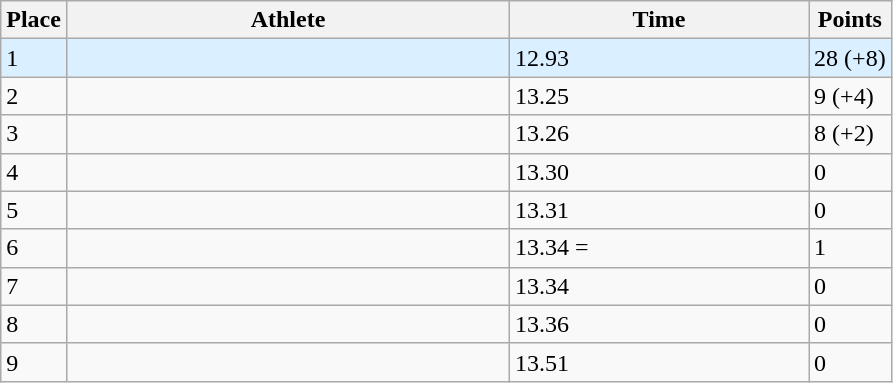<table class="wikitable sortable">
<tr>
<th>Place</th>
<th style="width:18em">Athlete</th>
<th style="width:12em">Time</th>
<th>Points</th>
</tr>
<tr style="background:#daefff;">
<td>1 </td>
<td></td>
<td>12.93</td>
<td>28 (+8)</td>
</tr>
<tr>
<td>2</td>
<td></td>
<td>13.25</td>
<td>9 (+4)</td>
</tr>
<tr>
<td>3</td>
<td></td>
<td>13.26</td>
<td>8 (+2)</td>
</tr>
<tr>
<td>4</td>
<td></td>
<td>13.30</td>
<td>0</td>
</tr>
<tr>
<td>5</td>
<td></td>
<td>13.31</td>
<td>0</td>
</tr>
<tr>
<td>6</td>
<td></td>
<td>13.34 =</td>
<td>1</td>
</tr>
<tr>
<td>7</td>
<td></td>
<td>13.34</td>
<td>0</td>
</tr>
<tr>
<td>8</td>
<td></td>
<td>13.36</td>
<td>0</td>
</tr>
<tr>
<td>9</td>
<td></td>
<td>13.51</td>
<td>0</td>
</tr>
</table>
